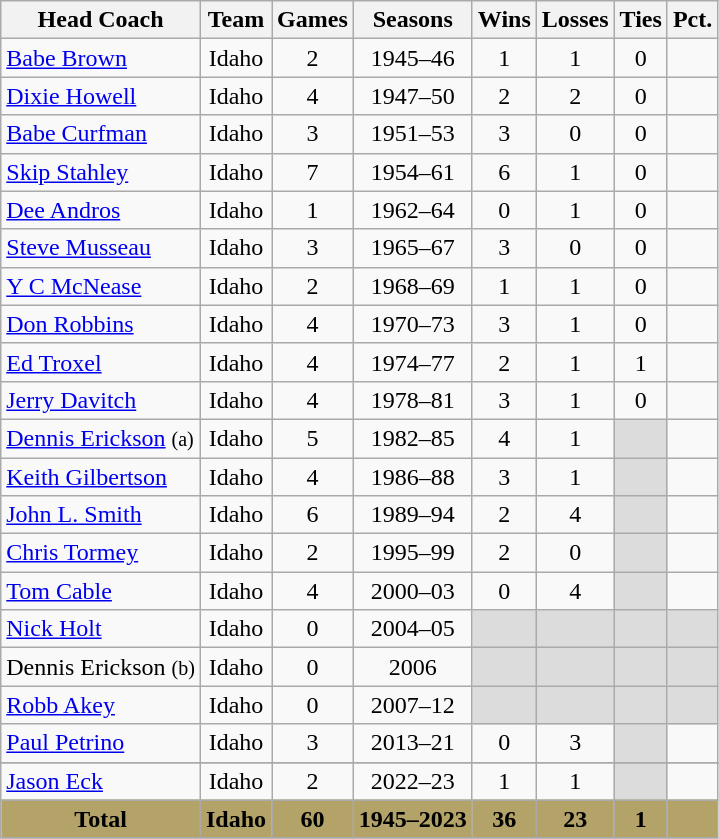<table class="sortable wikitable" style="text-align:center">
<tr>
<th>Head Coach</th>
<th>Team</th>
<th>Games</th>
<th>Seasons</th>
<th>Wins</th>
<th>Losses</th>
<th>Ties</th>
<th>Pct.</th>
</tr>
<tr>
<td align=left><a href='#'>Babe Brown</a></td>
<td>Idaho</td>
<td>2</td>
<td>1945–46</td>
<td>1</td>
<td>1</td>
<td>0</td>
<td></td>
</tr>
<tr>
<td align=left><a href='#'>Dixie Howell</a></td>
<td>Idaho</td>
<td>4</td>
<td>1947–50</td>
<td>2</td>
<td>2</td>
<td>0</td>
<td></td>
</tr>
<tr>
<td align=left><a href='#'>Babe Curfman</a></td>
<td>Idaho</td>
<td>3</td>
<td>1951–53</td>
<td>3</td>
<td>0</td>
<td>0</td>
<td> </td>
</tr>
<tr>
<td align=left><a href='#'>Skip Stahley</a></td>
<td>Idaho</td>
<td>7</td>
<td>1954–61</td>
<td>6</td>
<td>1</td>
<td>0</td>
<td></td>
</tr>
<tr>
<td align=left><a href='#'>Dee Andros</a></td>
<td>Idaho</td>
<td>1</td>
<td>1962–64</td>
<td>0</td>
<td>1</td>
<td>0</td>
<td></td>
</tr>
<tr>
<td align=left><a href='#'>Steve Musseau</a></td>
<td>Idaho</td>
<td>3</td>
<td>1965–67</td>
<td>3</td>
<td>0</td>
<td>0</td>
<td> </td>
</tr>
<tr>
<td align=left><a href='#'>Y C McNease</a></td>
<td>Idaho</td>
<td>2</td>
<td>1968–69</td>
<td>1</td>
<td>1</td>
<td>0</td>
<td></td>
</tr>
<tr>
<td align=left><a href='#'>Don Robbins</a></td>
<td>Idaho</td>
<td>4</td>
<td>1970–73</td>
<td>3</td>
<td>1</td>
<td>0</td>
<td></td>
</tr>
<tr>
<td align=left><a href='#'>Ed Troxel</a></td>
<td>Idaho</td>
<td>4</td>
<td>1974–77</td>
<td>2</td>
<td>1</td>
<td>1</td>
<td></td>
</tr>
<tr>
<td align=left><a href='#'>Jerry Davitch</a></td>
<td>Idaho</td>
<td>4</td>
<td>1978–81</td>
<td>3</td>
<td>1</td>
<td>0</td>
<td></td>
</tr>
<tr>
<td align=left><a href='#'>Dennis Erickson</a> <small>(a)</small></td>
<td>Idaho</td>
<td>5</td>
<td>1982–85</td>
<td>4</td>
<td>1</td>
<td style="background:#DCDCDC;"> </td>
<td></td>
</tr>
<tr>
<td align=left><a href='#'>Keith Gilbertson</a></td>
<td>Idaho</td>
<td>4</td>
<td>1986–88</td>
<td>3</td>
<td>1</td>
<td style="background:#DCDCDC;"> </td>
<td></td>
</tr>
<tr>
<td align=left><a href='#'>John L. Smith</a></td>
<td>Idaho</td>
<td>6</td>
<td>1989–94</td>
<td>2</td>
<td>4</td>
<td style="background:#DCDCDC;"> </td>
<td></td>
</tr>
<tr>
<td align=left><a href='#'>Chris Tormey</a></td>
<td>Idaho</td>
<td>2</td>
<td>1995–99</td>
<td>2</td>
<td>0</td>
<td style="background:#DCDCDC;"> </td>
<td> </td>
</tr>
<tr>
<td align=left><a href='#'>Tom Cable</a></td>
<td>Idaho</td>
<td>4</td>
<td>2000–03</td>
<td>0</td>
<td>4</td>
<td style="background:#DCDCDC;"> </td>
<td></td>
</tr>
<tr>
<td align=left><a href='#'>Nick Holt</a></td>
<td>Idaho</td>
<td>0</td>
<td>2004–05</td>
<td style="background:#DCDCDC;"> </td>
<td style="background:#DCDCDC;"> </td>
<td style="background:#DCDCDC;"> </td>
<td style="background:#DCDCDC;"> </td>
</tr>
<tr>
<td align=left>Dennis Erickson <small>(b)</small></td>
<td>Idaho</td>
<td>0</td>
<td>2006</td>
<td style="background:#DCDCDC;"> </td>
<td style="background:#DCDCDC;"> </td>
<td style="background:#DCDCDC;"> </td>
<td style="background:#DCDCDC;"> </td>
</tr>
<tr>
<td align=left><a href='#'>Robb Akey</a></td>
<td>Idaho</td>
<td>0</td>
<td>2007–12</td>
<td style="background:#DCDCDC;"> </td>
<td style="background:#DCDCDC;"> </td>
<td style="background:#DCDCDC;"> </td>
<td style="background:#DCDCDC;"> </td>
</tr>
<tr>
<td align=left><a href='#'>Paul Petrino</a></td>
<td>Idaho</td>
<td>3</td>
<td>2013–21</td>
<td>0</td>
<td>3</td>
<td style="background:#DCDCDC;"> </td>
<td></td>
</tr>
<tr style="background:#B3A369;color:black;">
</tr>
<tr>
<td align=left><a href='#'>Jason Eck</a></td>
<td>Idaho</td>
<td>2</td>
<td>2022–23</td>
<td>1</td>
<td>1</td>
<td style="background:#DCDCDC;"> </td>
<td> </td>
</tr>
<tr style="background:#B3A369;color:black;">
<td><strong>Total</strong></td>
<td><strong>Idaho</strong></td>
<td><strong>60</strong></td>
<td><strong>1945–2023</strong></td>
<td><strong>36</strong></td>
<td><strong>23</strong></td>
<td><strong>1</strong></td>
<td><strong></strong></td>
</tr>
</table>
